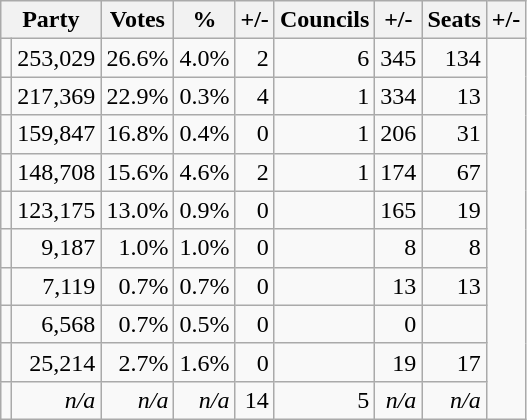<table class="wikitable" style="text-align:right;">
<tr>
<th colspan=2>Party</th>
<th scope="col">Votes</th>
<th scope="col">%</th>
<th scope="col">+/-</th>
<th scope="col">Councils</th>
<th scope="col">+/-</th>
<th scope="col">Seats</th>
<th scope="col">+/-</th>
</tr>
<tr>
<td></td>
<td>253,029</td>
<td>26.6%</td>
<td>4.0%</td>
<td>2</td>
<td> 6</td>
<td>345</td>
<td>134</td>
</tr>
<tr>
<td></td>
<td>217,369</td>
<td>22.9%</td>
<td>0.3%</td>
<td>4</td>
<td>1</td>
<td>334</td>
<td>13</td>
</tr>
<tr>
<td></td>
<td>159,847</td>
<td>16.8%</td>
<td>0.4%</td>
<td>0</td>
<td> 1</td>
<td>206</td>
<td>31</td>
</tr>
<tr>
<td></td>
<td>148,708</td>
<td>15.6%</td>
<td>4.6%</td>
<td>2</td>
<td> 1</td>
<td>174</td>
<td>67</td>
</tr>
<tr>
<td></td>
<td>123,175</td>
<td>13.0%</td>
<td>0.9%</td>
<td>0</td>
<td></td>
<td>165</td>
<td>19</td>
</tr>
<tr>
<td></td>
<td>9,187</td>
<td>1.0%</td>
<td>1.0%</td>
<td>0</td>
<td></td>
<td>8</td>
<td> 8</td>
</tr>
<tr>
<td></td>
<td>7,119</td>
<td>0.7%</td>
<td>0.7%</td>
<td>0</td>
<td></td>
<td>13</td>
<td>13</td>
</tr>
<tr>
<td></td>
<td>6,568</td>
<td>0.7%</td>
<td>0.5%</td>
<td>0</td>
<td></td>
<td>0</td>
<td></td>
</tr>
<tr>
<td></td>
<td>25,214</td>
<td>2.7%</td>
<td> 1.6%</td>
<td>0</td>
<td></td>
<td>19</td>
<td>17</td>
</tr>
<tr>
<td></td>
<td><em>n/a</em></td>
<td><em>n/a</em></td>
<td><em>n/a</em></td>
<td>14</td>
<td> 5</td>
<td><em>n/a</em></td>
<td><em>n/a</em></td>
</tr>
</table>
